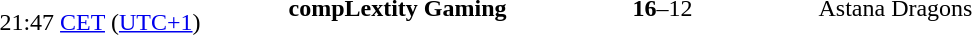<table>
<tr>
<td style="text-align:right" width="150px"><br>21:47 <a href='#'>CET</a> (<a href='#'>UTC+1</a>)</td>
<td style="text-align:right" width="200px"><strong>compLextity Gaming</strong></td>
<td style="text-align:center" width="200px"><strong>16</strong>–12<br></td>
<td style="text-align:left">Astana Dragons</td>
</tr>
</table>
